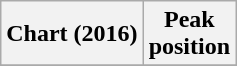<table class="wikitable plainrowheaders">
<tr>
<th>Chart (2016)</th>
<th>Peak<br>position</th>
</tr>
<tr>
</tr>
</table>
